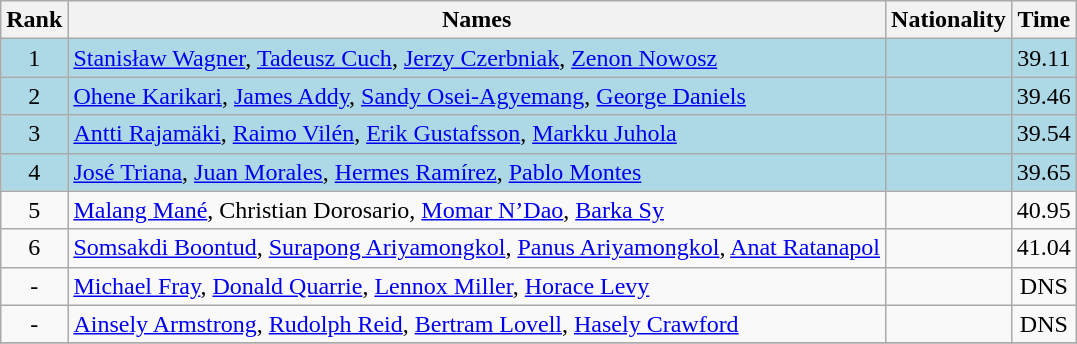<table class="wikitable sortable" style="text-align:center">
<tr>
<th>Rank</th>
<th>Names</th>
<th>Nationality</th>
<th>Time</th>
</tr>
<tr bgcolor=lightblue>
<td>1</td>
<td align=left><a href='#'>Stanisław Wagner</a>, <a href='#'>Tadeusz Cuch</a>, <a href='#'>Jerzy Czerbniak</a>, <a href='#'>Zenon Nowosz</a></td>
<td align=left></td>
<td>39.11</td>
</tr>
<tr bgcolor=lightblue>
<td>2</td>
<td align=left><a href='#'>Ohene Karikari</a>, <a href='#'>James Addy</a>, <a href='#'>Sandy Osei-Agyemang</a>, <a href='#'>George Daniels</a></td>
<td align=left></td>
<td>39.46</td>
</tr>
<tr bgcolor=lightblue>
<td>3</td>
<td align=left><a href='#'>Antti Rajamäki</a>, <a href='#'>Raimo Vilén</a>, <a href='#'>Erik Gustafsson</a>, <a href='#'>Markku Juhola</a></td>
<td align=left></td>
<td>39.54</td>
</tr>
<tr bgcolor=lightblue>
<td>4</td>
<td align=left><a href='#'>José Triana</a>, <a href='#'>Juan Morales</a>, <a href='#'>Hermes Ramírez</a>, <a href='#'>Pablo Montes</a></td>
<td align=left></td>
<td>39.65</td>
</tr>
<tr>
<td>5</td>
<td align=left><a href='#'>Malang Mané</a>, Christian Dorosario, <a href='#'>Momar N’Dao</a>, <a href='#'>Barka Sy</a></td>
<td align=left></td>
<td>40.95</td>
</tr>
<tr>
<td>6</td>
<td align=left><a href='#'>Somsakdi Boontud</a>, <a href='#'>Surapong Ariyamongkol</a>, <a href='#'>Panus Ariyamongkol</a>, <a href='#'>Anat Ratanapol</a></td>
<td align=left></td>
<td>41.04</td>
</tr>
<tr>
<td>-</td>
<td align=left><a href='#'>Michael Fray</a>, <a href='#'>Donald Quarrie</a>, <a href='#'>Lennox Miller</a>, <a href='#'>Horace Levy</a></td>
<td align=left></td>
<td>DNS</td>
</tr>
<tr>
<td>-</td>
<td align=left><a href='#'>Ainsely Armstrong</a>, <a href='#'>Rudolph Reid</a>, <a href='#'>Bertram Lovell</a>, <a href='#'>Hasely Crawford</a></td>
<td align=left></td>
<td>DNS</td>
</tr>
<tr>
</tr>
</table>
